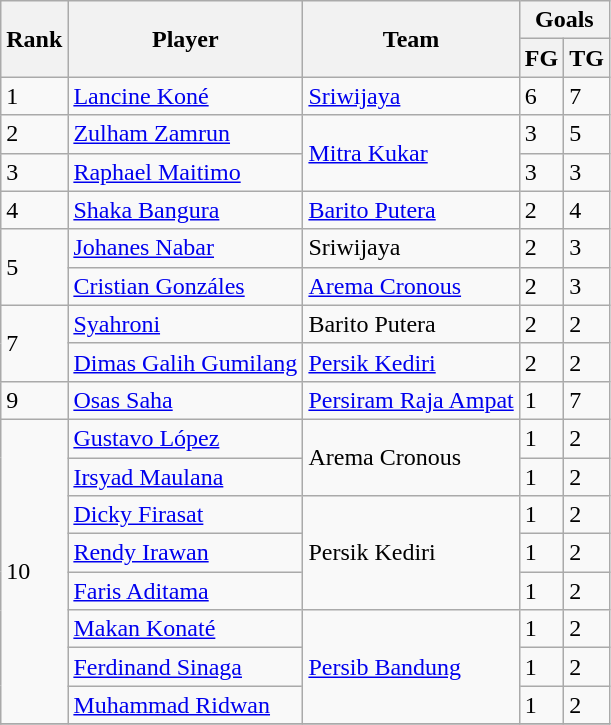<table class="wikitable" style="text-align:left">
<tr>
<th rowspan=2>Rank</th>
<th rowspan=2>Player</th>
<th rowspan=2>Team</th>
<th colspan=2>Goals</th>
</tr>
<tr>
<th>FG</th>
<th>TG</th>
</tr>
<tr>
<td>1</td>
<td> <a href='#'>Lancine Koné</a></td>
<td><a href='#'>Sriwijaya</a></td>
<td>6</td>
<td>7</td>
</tr>
<tr>
<td>2</td>
<td> <a href='#'>Zulham Zamrun</a></td>
<td rowspan="2"><a href='#'>Mitra Kukar</a></td>
<td>3</td>
<td>5</td>
</tr>
<tr>
<td>3</td>
<td> <a href='#'>Raphael Maitimo</a></td>
<td>3</td>
<td>3</td>
</tr>
<tr>
<td>4</td>
<td> <a href='#'>Shaka Bangura</a></td>
<td><a href='#'>Barito Putera</a></td>
<td>2</td>
<td>4</td>
</tr>
<tr>
<td rowspan="2">5</td>
<td> <a href='#'>Johanes Nabar</a></td>
<td>Sriwijaya</td>
<td>2</td>
<td>3</td>
</tr>
<tr>
<td> <a href='#'>Cristian Gonzáles</a></td>
<td><a href='#'>Arema Cronous</a></td>
<td>2</td>
<td>3</td>
</tr>
<tr>
<td rowspan="2">7</td>
<td> <a href='#'>Syahroni</a></td>
<td>Barito Putera</td>
<td>2</td>
<td>2</td>
</tr>
<tr>
<td> <a href='#'>Dimas Galih Gumilang</a></td>
<td><a href='#'>Persik Kediri</a></td>
<td>2</td>
<td>2</td>
</tr>
<tr>
<td>9</td>
<td> <a href='#'>Osas Saha</a></td>
<td><a href='#'>Persiram Raja Ampat</a></td>
<td>1</td>
<td>7</td>
</tr>
<tr>
<td rowspan="8">10</td>
<td> <a href='#'>Gustavo López</a></td>
<td rowspan="2">Arema Cronous</td>
<td>1</td>
<td>2</td>
</tr>
<tr>
<td> <a href='#'>Irsyad Maulana</a></td>
<td>1</td>
<td>2</td>
</tr>
<tr>
<td> <a href='#'>Dicky Firasat</a></td>
<td rowspan="3">Persik Kediri</td>
<td>1</td>
<td>2</td>
</tr>
<tr>
<td> <a href='#'>Rendy Irawan</a></td>
<td>1</td>
<td>2</td>
</tr>
<tr>
<td> <a href='#'>Faris Aditama</a></td>
<td>1</td>
<td>2</td>
</tr>
<tr>
<td> <a href='#'>Makan Konaté</a></td>
<td rowspan="3"><a href='#'>Persib Bandung</a></td>
<td>1</td>
<td>2</td>
</tr>
<tr>
<td> <a href='#'>Ferdinand Sinaga</a></td>
<td>1</td>
<td>2</td>
</tr>
<tr>
<td> <a href='#'>Muhammad Ridwan</a></td>
<td>1</td>
<td>2</td>
</tr>
<tr>
</tr>
</table>
